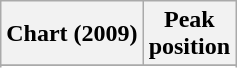<table class="wikitable plainrowheaders sortable">
<tr>
<th scope="col">Chart (2009)</th>
<th scope="col">Peak<br>position</th>
</tr>
<tr>
</tr>
<tr>
</tr>
<tr>
</tr>
</table>
